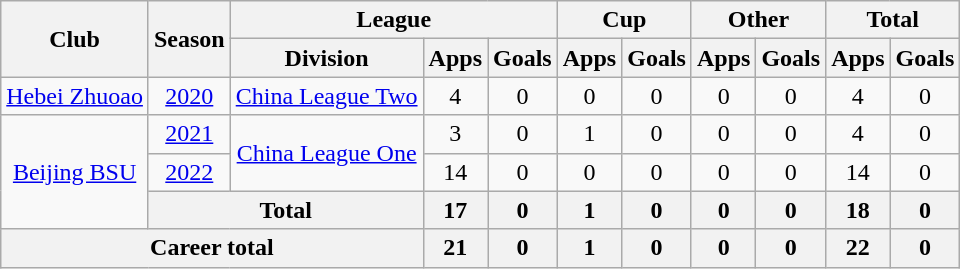<table class="wikitable" style="text-align: center">
<tr>
<th rowspan="2">Club</th>
<th rowspan="2">Season</th>
<th colspan="3">League</th>
<th colspan="2">Cup</th>
<th colspan="2">Other</th>
<th colspan="2">Total</th>
</tr>
<tr>
<th>Division</th>
<th>Apps</th>
<th>Goals</th>
<th>Apps</th>
<th>Goals</th>
<th>Apps</th>
<th>Goals</th>
<th>Apps</th>
<th>Goals</th>
</tr>
<tr>
<td><a href='#'>Hebei Zhuoao</a></td>
<td><a href='#'>2020</a></td>
<td><a href='#'>China League Two</a></td>
<td>4</td>
<td>0</td>
<td>0</td>
<td>0</td>
<td>0</td>
<td>0</td>
<td>4</td>
<td>0</td>
</tr>
<tr>
<td rowspan="3"><a href='#'>Beijing BSU</a></td>
<td><a href='#'>2021</a></td>
<td rowspan="2"><a href='#'>China League One</a></td>
<td>3</td>
<td>0</td>
<td>1</td>
<td>0</td>
<td>0</td>
<td>0</td>
<td>4</td>
<td>0</td>
</tr>
<tr>
<td><a href='#'>2022</a></td>
<td>14</td>
<td>0</td>
<td>0</td>
<td>0</td>
<td>0</td>
<td>0</td>
<td>14</td>
<td>0</td>
</tr>
<tr>
<th colspan=2>Total</th>
<th>17</th>
<th>0</th>
<th>1</th>
<th>0</th>
<th>0</th>
<th>0</th>
<th>18</th>
<th>0</th>
</tr>
<tr>
<th colspan=3>Career total</th>
<th>21</th>
<th>0</th>
<th>1</th>
<th>0</th>
<th>0</th>
<th>0</th>
<th>22</th>
<th>0</th>
</tr>
</table>
